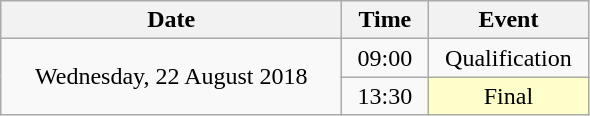<table class = "wikitable" style="text-align:center;">
<tr>
<th width=220>Date</th>
<th width=50>Time</th>
<th width=100>Event</th>
</tr>
<tr>
<td rowspan=2>Wednesday, 22 August 2018</td>
<td>09:00</td>
<td>Qualification</td>
</tr>
<tr>
<td>13:30</td>
<td bgcolor=ffffcc>Final</td>
</tr>
</table>
